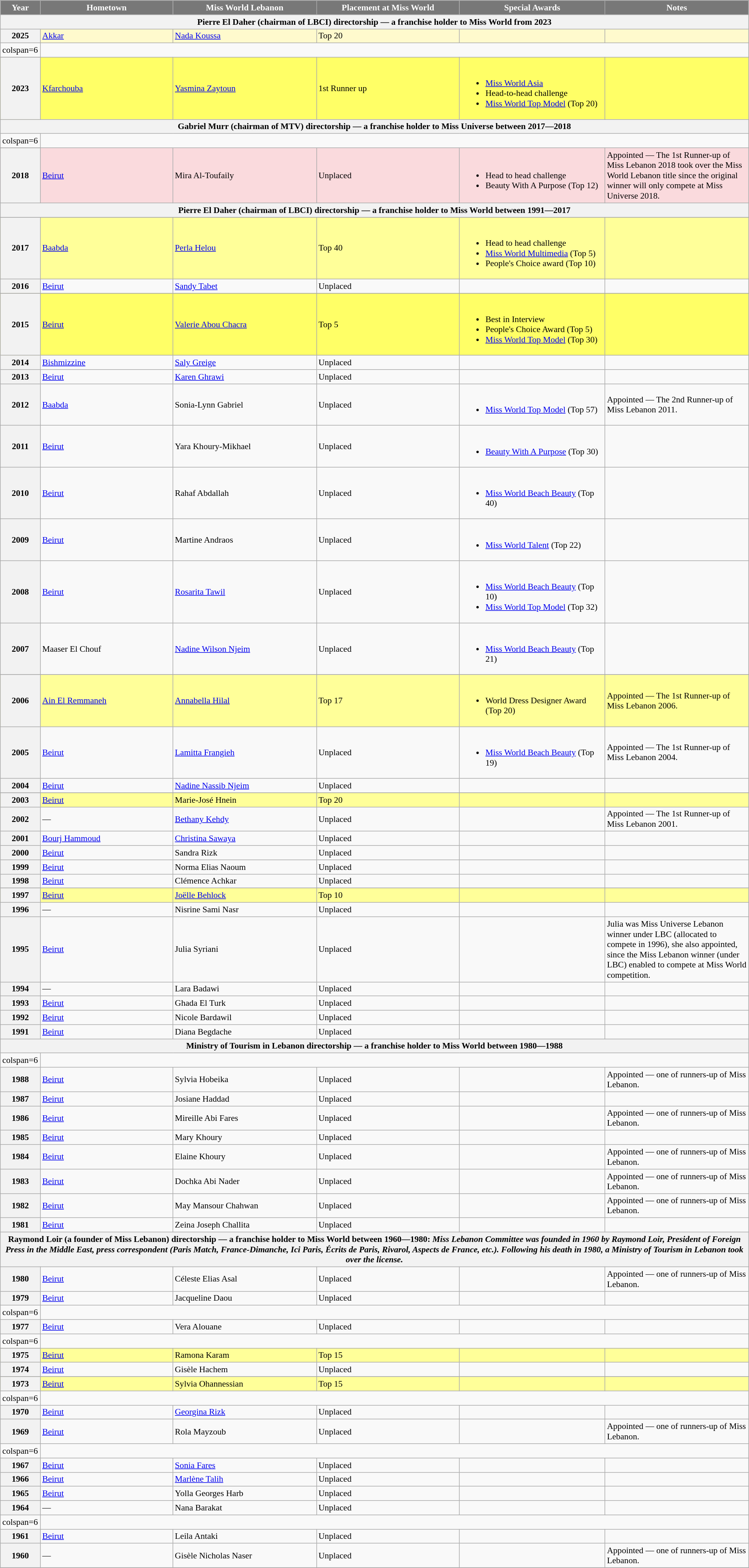<table class="wikitable " style="font-size: 90%;">
<tr>
<th width="60" style="background-color:#787878;color:#FFFFFF;">Year</th>
<th width="230" style="background-color:#787878;color:#FFFFFF;">Hometown</th>
<th width="250" style="background-color:#787878;color:#FFFFFF;">Miss World Lebanon</th>
<th width="250" style="background-color:#787878;color:#FFFFFF;">Placement at Miss World</th>
<th width="250" style="background-color:#787878;color:#FFFFFF;">Special Awards</th>
<th width="250" style="background-color:#787878;color:#FFFFFF;">Notes</th>
</tr>
<tr>
<th colspan="6">Pierre El Daher (chairman of LBCI) directorship — a franchise holder to Miss World from 2023</th>
</tr>
<tr style="background-color:#FFFACD;">
<th>2025</th>
<td><a href='#'>Akkar</a></td>
<td><a href='#'>Nada Koussa</a></td>
<td>Top 20</td>
<td></td>
<td></td>
</tr>
<tr>
<td>colspan=6 </td>
</tr>
<tr>
</tr>
<tr style="background-color:#FFFF66;">
<th>2023</th>
<td><a href='#'>Kfarchouba</a></td>
<td><a href='#'>Yasmina Zaytoun</a></td>
<td>1st Runner up</td>
<td><br><ul><li><a href='#'>Miss World Asia</a></li><li>Head-to-head challenge</li><li><a href='#'>Miss World Top Model</a> (Top 20)</li></ul></td>
<td></td>
</tr>
<tr>
<th colspan="6">Gabriel Murr (chairman of MTV) directorship — a franchise holder to Miss Universe between 2017―2018</th>
</tr>
<tr>
<td>colspan=6 </td>
</tr>
<tr>
</tr>
<tr style="background-color:#FADADD;">
<th>2018</th>
<td><a href='#'>Beirut</a></td>
<td>Mira Al-Toufaily</td>
<td>Unplaced</td>
<td align="left"><br><ul><li>Head to head challenge</li><li>Beauty With A Purpose (Top 12)</li></ul></td>
<td>Appointed — The 1st Runner-up of Miss Lebanon 2018 took over the Miss World Lebanon title since the original winner will only compete at Miss Universe 2018.</td>
</tr>
<tr>
<th colspan="6">Pierre El Daher (chairman of LBCI) directorship — a franchise holder to Miss World between 1991―2017</th>
</tr>
<tr>
</tr>
<tr style="background-color:#FFFF99;">
<th>2017</th>
<td><a href='#'>Baabda</a></td>
<td><a href='#'>Perla Helou</a></td>
<td>Top 40</td>
<td align="left"><br><ul><li>Head to head challenge</li><li><a href='#'>Miss World Multimedia</a> (Top 5)</li><li>People's Choice award (Top 10)</li></ul></td>
<td></td>
</tr>
<tr>
<th>2016</th>
<td><a href='#'>Beirut</a></td>
<td><a href='#'>Sandy Tabet</a></td>
<td>Unplaced</td>
<td></td>
<td></td>
</tr>
<tr>
</tr>
<tr style="background-color:#FFFF66;">
<th>2015</th>
<td><a href='#'>Beirut</a></td>
<td><a href='#'>Valerie Abou Chacra</a></td>
<td>Top 5</td>
<td align="left"><br><ul><li>Best in Interview</li><li>People's Choice Award (Top 5)</li><li><a href='#'>Miss World Top Model</a> (Top 30)</li></ul></td>
<td></td>
</tr>
<tr>
<th>2014</th>
<td><a href='#'>Bishmizzine</a></td>
<td><a href='#'>Saly Greige</a></td>
<td>Unplaced</td>
<td></td>
<td></td>
</tr>
<tr>
<th>2013</th>
<td><a href='#'>Beirut</a></td>
<td><a href='#'>Karen Ghrawi</a></td>
<td>Unplaced</td>
<td></td>
<td></td>
</tr>
<tr>
<th>2012</th>
<td><a href='#'>Baabda</a></td>
<td>Sonia-Lynn Gabriel</td>
<td>Unplaced</td>
<td align="left"><br><ul><li><a href='#'>Miss World Top Model</a> (Top 57)</li></ul></td>
<td>Appointed — The 2nd Runner-up of Miss Lebanon 2011.</td>
</tr>
<tr>
<th>2011</th>
<td><a href='#'>Beirut</a></td>
<td>Yara Khoury-Mikhael</td>
<td>Unplaced</td>
<td align="left"><br><ul><li><a href='#'>Beauty With A Purpose</a> (Top 30)</li></ul></td>
<td></td>
</tr>
<tr>
<th>2010</th>
<td><a href='#'>Beirut</a></td>
<td>Rahaf Abdallah</td>
<td>Unplaced</td>
<td align="left"><br><ul><li><a href='#'>Miss World Beach Beauty</a> (Top 40)</li></ul></td>
<td></td>
</tr>
<tr>
<th>2009</th>
<td><a href='#'>Beirut</a></td>
<td>Martine Andraos</td>
<td>Unplaced</td>
<td align="left"><br><ul><li><a href='#'>Miss World Talent</a> (Top 22)</li></ul></td>
<td></td>
</tr>
<tr>
<th>2008</th>
<td><a href='#'>Beirut</a></td>
<td><a href='#'>Rosarita Tawil</a></td>
<td>Unplaced</td>
<td align="left"><br><ul><li><a href='#'>Miss World Beach Beauty</a> (Top 10)</li><li><a href='#'>Miss World Top Model</a> (Top 32)</li></ul></td>
<td></td>
</tr>
<tr>
<th>2007</th>
<td>Maaser El Chouf</td>
<td><a href='#'>Nadine Wilson Njeim</a></td>
<td>Unplaced</td>
<td align="left"><br><ul><li><a href='#'>Miss World Beach Beauty</a> (Top 21)</li></ul></td>
<td></td>
</tr>
<tr>
</tr>
<tr style="background-color:#FFFF99;">
<th>2006</th>
<td><a href='#'>Ain El Remmaneh</a></td>
<td><a href='#'>Annabella Hilal</a></td>
<td>Top 17</td>
<td align="left"><br><ul><li>World Dress Designer Award (Top 20)</li></ul></td>
<td>Appointed — The 1st Runner-up of Miss Lebanon 2006.</td>
</tr>
<tr>
<th>2005</th>
<td><a href='#'>Beirut</a></td>
<td><a href='#'>Lamitta Frangieh</a></td>
<td>Unplaced</td>
<td align="left"><br><ul><li><a href='#'>Miss World Beach Beauty</a> (Top 19)</li></ul></td>
<td>Appointed — The 1st Runner-up of Miss Lebanon 2004.</td>
</tr>
<tr>
<th>2004</th>
<td><a href='#'>Beirut</a></td>
<td><a href='#'>Nadine Nassib Njeim</a></td>
<td>Unplaced</td>
<td></td>
<td></td>
</tr>
<tr>
</tr>
<tr style="background-color:#FFFF99;">
<th>2003</th>
<td><a href='#'>Beirut</a></td>
<td>Marie-José Hnein</td>
<td>Top 20</td>
<td></td>
<td></td>
</tr>
<tr>
<th>2002</th>
<td>—</td>
<td><a href='#'>Bethany Kehdy</a></td>
<td>Unplaced</td>
<td></td>
<td>Appointed — The 1st Runner-up of Miss Lebanon 2001.</td>
</tr>
<tr>
<th>2001</th>
<td><a href='#'>Bourj Hammoud</a></td>
<td><a href='#'>Christina Sawaya</a></td>
<td>Unplaced</td>
<td></td>
<td></td>
</tr>
<tr>
<th>2000</th>
<td><a href='#'>Beirut</a></td>
<td>Sandra Rizk</td>
<td>Unplaced</td>
<td></td>
<td></td>
</tr>
<tr>
<th>1999</th>
<td><a href='#'>Beirut</a></td>
<td>Norma Elias Naoum</td>
<td>Unplaced</td>
<td></td>
<td></td>
</tr>
<tr>
<th>1998</th>
<td><a href='#'>Beirut</a></td>
<td>Clémence Achkar</td>
<td>Unplaced</td>
<td></td>
<td></td>
</tr>
<tr>
</tr>
<tr style="background-color:#FFFF99;">
<th>1997</th>
<td><a href='#'>Beirut</a></td>
<td><a href='#'>Joëlle Behlock</a></td>
<td>Top 10</td>
<td></td>
<td></td>
</tr>
<tr>
<th>1996</th>
<td>—</td>
<td>Nisrine Sami Nasr</td>
<td>Unplaced</td>
<td></td>
<td></td>
</tr>
<tr>
<th>1995</th>
<td><a href='#'>Beirut</a></td>
<td>Julia Syriani</td>
<td>Unplaced</td>
<td></td>
<td>Julia was Miss Universe Lebanon winner under LBC (allocated to compete in 1996), she also appointed, since the Miss Lebanon winner (under LBC) enabled to compete at Miss World competition.</td>
</tr>
<tr>
<th>1994</th>
<td>—</td>
<td>Lara Badawi</td>
<td>Unplaced</td>
<td></td>
<td></td>
</tr>
<tr>
<th>1993</th>
<td><a href='#'>Beirut</a></td>
<td>Ghada El Turk</td>
<td>Unplaced</td>
<td></td>
<td></td>
</tr>
<tr>
<th>1992</th>
<td><a href='#'>Beirut</a></td>
<td>Nicole Bardawil</td>
<td>Unplaced</td>
<td></td>
<td></td>
</tr>
<tr>
<th>1991</th>
<td><a href='#'>Beirut</a></td>
<td>Diana Begdache</td>
<td>Unplaced</td>
<td></td>
<td></td>
</tr>
<tr>
<th colspan="6">Ministry of Tourism in Lebanon directorship — a franchise holder to Miss World between 1980―1988</th>
</tr>
<tr>
<td>colspan=6 </td>
</tr>
<tr>
<th>1988</th>
<td><a href='#'>Beirut</a></td>
<td>Sylvia Hobeika</td>
<td>Unplaced</td>
<td></td>
<td>Appointed ― one of runners-up of Miss Lebanon.</td>
</tr>
<tr>
<th>1987</th>
<td><a href='#'>Beirut</a></td>
<td>Josiane Haddad</td>
<td>Unplaced</td>
<td></td>
<td></td>
</tr>
<tr>
<th>1986</th>
<td><a href='#'>Beirut</a></td>
<td>Mireille Abi Fares</td>
<td>Unplaced</td>
<td></td>
<td>Appointed ― one of runners-up of Miss Lebanon.</td>
</tr>
<tr>
<th>1985</th>
<td><a href='#'>Beirut</a></td>
<td>Mary Khoury</td>
<td>Unplaced</td>
<td></td>
<td></td>
</tr>
<tr>
<th>1984</th>
<td><a href='#'>Beirut</a></td>
<td>Elaine Khoury</td>
<td>Unplaced</td>
<td></td>
<td>Appointed ― one of runners-up of Miss Lebanon.</td>
</tr>
<tr>
<th>1983</th>
<td><a href='#'>Beirut</a></td>
<td>Dochka Abi Nader</td>
<td>Unplaced</td>
<td></td>
<td>Appointed ― one of runners-up of Miss Lebanon.</td>
</tr>
<tr>
<th>1982</th>
<td><a href='#'>Beirut</a></td>
<td>May Mansour Chahwan</td>
<td>Unplaced</td>
<td></td>
<td>Appointed ― one of runners-up of Miss Lebanon.</td>
</tr>
<tr>
<th>1981</th>
<td><a href='#'>Beirut</a></td>
<td>Zeina Joseph Challita</td>
<td>Unplaced</td>
<td></td>
<td></td>
</tr>
<tr>
<th colspan="6">Raymond Loir (a founder of Miss Lebanon) directorship — a franchise holder to Miss World between 1960―1980: <em>Miss Lebanon Committee was founded in 1960 by Raymond Loir, President of Foreign Press in the Middle East, press correspondent (Paris Match, France-Dimanche, Ici Paris, Écrits de Paris, Rivarol, Aspects de France, etc.). Following his death in 1980, a Ministry of Tourism in Lebanon took over the license.</em></th>
</tr>
<tr>
<th>1980</th>
<td><a href='#'>Beirut</a></td>
<td>Céleste Elias Asal</td>
<td>Unplaced</td>
<td></td>
<td>Appointed ― one of runners-up of Miss Lebanon.</td>
</tr>
<tr>
<th>1979</th>
<td><a href='#'>Beirut</a></td>
<td>Jacqueline Daou</td>
<td>Unplaced</td>
<td></td>
<td></td>
</tr>
<tr>
<td>colspan=6 </td>
</tr>
<tr>
<th>1977</th>
<td><a href='#'>Beirut</a></td>
<td>Vera Alouane</td>
<td>Unplaced</td>
<td></td>
<td></td>
</tr>
<tr>
<td>colspan=6 </td>
</tr>
<tr>
</tr>
<tr style="background-color:#FFFF99;">
<th>1975</th>
<td><a href='#'>Beirut</a></td>
<td>Ramona Karam</td>
<td>Top 15</td>
<td></td>
<td></td>
</tr>
<tr>
<th>1974</th>
<td><a href='#'>Beirut</a></td>
<td>Gisèle Hachem</td>
<td>Unplaced</td>
<td></td>
<td></td>
</tr>
<tr>
</tr>
<tr style="background-color:#FFFF99;">
<th>1973</th>
<td><a href='#'>Beirut</a></td>
<td>Sylvia Ohannessian</td>
<td>Top 15</td>
<td></td>
<td></td>
</tr>
<tr>
<td>colspan=6 </td>
</tr>
<tr>
<th>1970</th>
<td><a href='#'>Beirut</a></td>
<td><a href='#'>Georgina Rizk</a></td>
<td>Unplaced</td>
<td></td>
<td></td>
</tr>
<tr>
<th>1969</th>
<td><a href='#'>Beirut</a></td>
<td>Rola Mayzoub</td>
<td>Unplaced</td>
<td></td>
<td>Appointed ― one of runners-up of Miss Lebanon.</td>
</tr>
<tr>
<td>colspan=6 </td>
</tr>
<tr>
<th>1967</th>
<td><a href='#'>Beirut</a></td>
<td><a href='#'>Sonia Fares</a></td>
<td>Unplaced</td>
<td></td>
<td></td>
</tr>
<tr>
<th>1966</th>
<td><a href='#'>Beirut</a></td>
<td><a href='#'>Marlène Talih</a></td>
<td>Unplaced</td>
<td></td>
<td></td>
</tr>
<tr>
<th>1965</th>
<td><a href='#'>Beirut</a></td>
<td>Yolla Georges Harb</td>
<td>Unplaced</td>
<td></td>
<td></td>
</tr>
<tr>
<th>1964</th>
<td>—</td>
<td>Nana Barakat</td>
<td>Unplaced</td>
<td></td>
<td></td>
</tr>
<tr>
<td>colspan=6 </td>
</tr>
<tr>
<th>1961</th>
<td><a href='#'>Beirut</a></td>
<td>Leila Antaki</td>
<td>Unplaced</td>
<td></td>
<td></td>
</tr>
<tr>
<th>1960</th>
<td>—</td>
<td>Gisèle Nicholas Naser</td>
<td>Unplaced</td>
<td></td>
<td>Appointed ― one of runners-up of Miss Lebanon.</td>
</tr>
<tr>
</tr>
</table>
